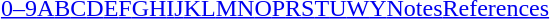<table id="toc" class="toc" summary="Class" align="center" style="text-align:center;">
<tr>
<th></th>
</tr>
<tr>
<td><a href='#'>0–9</a><a href='#'>A</a><a href='#'>B</a><a href='#'>C</a><a href='#'>D</a><a href='#'>E</a><a href='#'>F</a><a href='#'>G</a><a href='#'>H</a><a href='#'>I</a><a href='#'>J</a><a href='#'>K</a><a href='#'>L</a><a href='#'>M</a><a href='#'>N</a><a href='#'>O</a><a href='#'>P</a><a href='#'>R</a><a href='#'>S</a><a href='#'>T</a><a href='#'>U</a><a href='#'>W</a><a href='#'>Y</a><a href='#'>Notes</a><a href='#'>References</a></td>
</tr>
</table>
